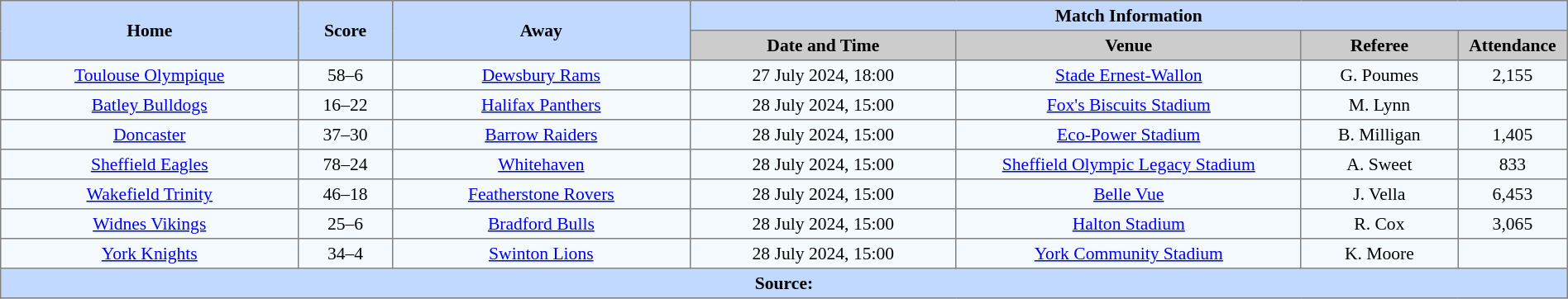<table border=1 style="border-collapse:collapse; font-size:90%; text-align:center;" cellpadding=3 cellspacing=0 width=100%>
<tr bgcolor=#C1D8FF>
<th scope="col" rowspan=2 width=19%>Home</th>
<th scope="col" rowspan=2 width=6%>Score</th>
<th scope="col" rowspan=2 width=19%>Away</th>
<th colspan=6>Match Information</th>
</tr>
<tr bgcolor=#CCCCCC>
<th scope="col" width=17%>Date and Time</th>
<th scope="col" width=22%>Venue</th>
<th scope="col" width=10%>Referee</th>
<th scope="col" width=7%>Attendance</th>
</tr>
<tr bgcolor=#F5FAFF>
<td> <a href='#'>Toulouse Olympique</a></td>
<td>58–6</td>
<td> <a href='#'>Dewsbury Rams</a></td>
<td>27 July 2024, 18:00</td>
<td><a href='#'>Stade Ernest-Wallon</a></td>
<td>G. Poumes</td>
<td>2,155</td>
</tr>
<tr bgcolor=#F5FAFF>
<td> <a href='#'>Batley Bulldogs</a></td>
<td>16–22</td>
<td> <a href='#'>Halifax Panthers</a></td>
<td>28 July 2024, 15:00</td>
<td><a href='#'>Fox's Biscuits Stadium</a></td>
<td>M. Lynn</td>
<td></td>
</tr>
<tr bgcolor=#F5FAFF>
<td> <a href='#'>Doncaster</a></td>
<td>37–30</td>
<td> <a href='#'>Barrow Raiders</a></td>
<td>28 July 2024, 15:00</td>
<td><a href='#'>Eco-Power Stadium</a></td>
<td>B. Milligan</td>
<td>1,405</td>
</tr>
<tr bgcolor=#F5FAFF>
<td> <a href='#'>Sheffield Eagles</a></td>
<td>78–24</td>
<td> <a href='#'>Whitehaven</a></td>
<td>28 July 2024, 15:00</td>
<td><a href='#'>Sheffield Olympic Legacy Stadium</a></td>
<td>A. Sweet</td>
<td>833</td>
</tr>
<tr bgcolor=#F5FAFF>
<td> <a href='#'>Wakefield Trinity</a></td>
<td>46–18</td>
<td> <a href='#'>Featherstone Rovers</a></td>
<td>28 July 2024, 15:00</td>
<td><a href='#'>Belle Vue</a></td>
<td>J. Vella</td>
<td>6,453</td>
</tr>
<tr bgcolor=#F5FAFF>
<td> <a href='#'>Widnes Vikings</a></td>
<td>25–6</td>
<td> <a href='#'>Bradford Bulls</a></td>
<td>28 July 2024, 15:00</td>
<td><a href='#'>Halton Stadium</a></td>
<td>R. Cox</td>
<td>3,065</td>
</tr>
<tr bgcolor=#F5FAFF>
<td> <a href='#'>York Knights</a></td>
<td>34–4</td>
<td> <a href='#'>Swinton Lions</a></td>
<td>28 July 2024, 15:00</td>
<td><a href='#'>York Community Stadium</a></td>
<td>K. Moore</td>
<td></td>
</tr>
<tr style="background:#c1d8ff;">
<th colspan=7>Source:</th>
</tr>
</table>
